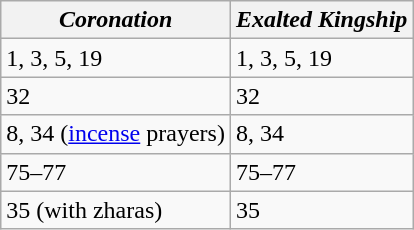<table class="wikitable">
<tr>
<th><em>Coronation</em></th>
<th><em>Exalted Kingship</em></th>
</tr>
<tr>
<td>1, 3, 5, 19</td>
<td>1, 3, 5, 19</td>
</tr>
<tr>
<td>32</td>
<td>32</td>
</tr>
<tr>
<td>8, 34 (<a href='#'>incense</a> prayers)</td>
<td>8, 34</td>
</tr>
<tr>
<td>75–77</td>
<td>75–77</td>
</tr>
<tr>
<td>35 (with zharas)</td>
<td>35</td>
</tr>
</table>
